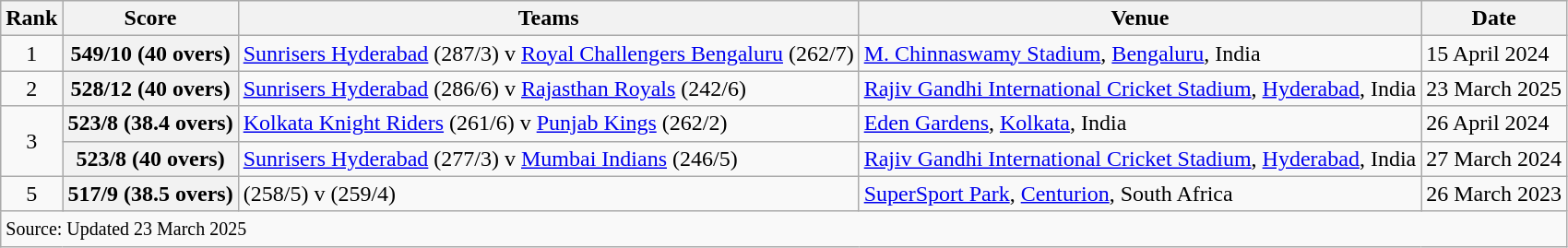<table class="wikitable sortable">
<tr>
<th>Rank</th>
<th>Score</th>
<th>Teams</th>
<th>Venue</th>
<th>Date</th>
</tr>
<tr>
<td align=center>1</td>
<th>549/10 (40 overs)</th>
<td> <a href='#'>Sunrisers Hyderabad</a> (287/3) v  <a href='#'>Royal Challengers Bengaluru</a> (262/7)</td>
<td><a href='#'>M. Chinnaswamy Stadium</a>, <a href='#'>Bengaluru</a>, India</td>
<td>15 April 2024</td>
</tr>
<tr>
<td align=center>2</td>
<th>528/12 (40 overs)</th>
<td> <a href='#'>Sunrisers Hyderabad</a> (286/6) v  <a href='#'>Rajasthan Royals</a> (242/6)</td>
<td><a href='#'>Rajiv Gandhi International Cricket Stadium</a>, <a href='#'>Hyderabad</a>, India</td>
<td>23 March 2025</td>
</tr>
<tr>
<td rowspan="2" align="center">3</td>
<th>523/8 (38.4 overs)</th>
<td> <a href='#'>Kolkata Knight Riders</a> (261/6) v  <a href='#'>Punjab Kings</a> (262/2)</td>
<td><a href='#'>Eden Gardens</a>, <a href='#'>Kolkata</a>, India</td>
<td>26 April 2024</td>
</tr>
<tr>
<th>523/8 (40 overs)</th>
<td> <a href='#'>Sunrisers Hyderabad</a> (277/3) v  <a href='#'>Mumbai Indians</a> (246/5)</td>
<td><a href='#'>Rajiv Gandhi International Cricket Stadium</a>, <a href='#'>Hyderabad</a>, India</td>
<td>27 March 2024</td>
</tr>
<tr>
<td align=center>5</td>
<th>517/9 (38.5 overs)</th>
<td> (258/5) v  (259/4)</td>
<td><a href='#'>SuperSport Park</a>, <a href='#'>Centurion</a>, South Africa</td>
<td>26 March 2023</td>
</tr>
<tr>
<td colspan="5"><small>Source:  Updated 23 March 2025</small></td>
</tr>
</table>
